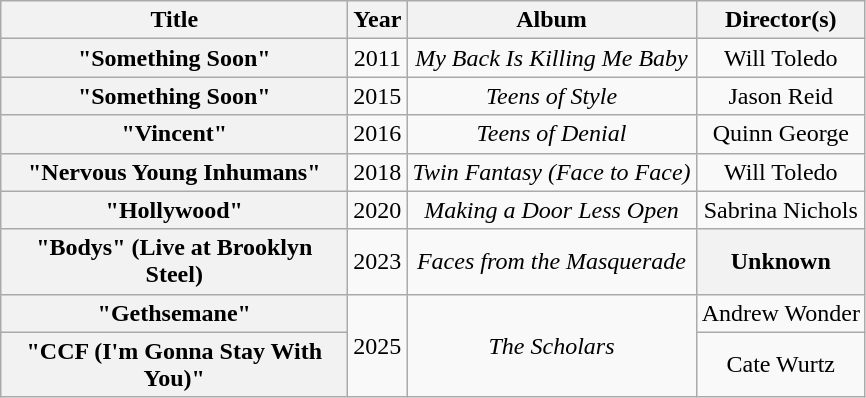<table class="wikitable plainrowheaders" style="text-align:center;">
<tr>
<th scope="col" style="width:14em;">Title</th>
<th scope="col">Year</th>
<th scope="col">Album</th>
<th scope="col">Director(s)</th>
</tr>
<tr>
<th scope="row">"Something Soon"</th>
<td>2011</td>
<td><em>My Back Is Killing Me Baby</em></td>
<td>Will Toledo</td>
</tr>
<tr>
<th scope="row">"Something Soon"</th>
<td>2015</td>
<td><em>Teens of Style</em></td>
<td>Jason Reid</td>
</tr>
<tr>
<th scope="row">"Vincent"</th>
<td>2016</td>
<td><em>Teens of Denial</em></td>
<td>Quinn George</td>
</tr>
<tr>
<th scope="row">"Nervous Young Inhumans"</th>
<td>2018</td>
<td><em>Twin Fantasy (Face to Face)</em></td>
<td>Will Toledo</td>
</tr>
<tr>
<th scope="row">"Hollywood"</th>
<td>2020</td>
<td><em>Making a Door Less Open</em></td>
<td>Sabrina Nichols</td>
</tr>
<tr>
<th scope="row">"Bodys" (Live at Brooklyn Steel)</th>
<td>2023</td>
<td><em>Faces from the Masquerade</em></td>
<th scope="row">Unknown</th>
</tr>
<tr>
<th scope="row">"Gethsemane"</th>
<td rowspan="2">2025</td>
<td rowspan="2"><em>The Scholars</em></td>
<td>Andrew Wonder</td>
</tr>
<tr>
<th scope="row">"CCF (I'm Gonna Stay With You)"</th>
<td>Cate Wurtz</td>
</tr>
</table>
